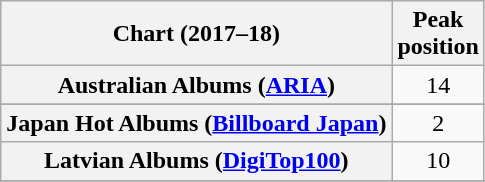<table class="wikitable sortable plainrowheaders" style="text-align:center">
<tr>
<th scope="col">Chart (2017–18)</th>
<th scope="col">Peak<br> position</th>
</tr>
<tr>
<th scope="row">Australian Albums (<a href='#'>ARIA</a>)</th>
<td>14</td>
</tr>
<tr>
</tr>
<tr>
</tr>
<tr>
</tr>
<tr>
</tr>
<tr>
</tr>
<tr>
</tr>
<tr>
</tr>
<tr>
<th scope="row">Japan Hot Albums (<a href='#'>Billboard Japan</a>)</th>
<td>2</td>
</tr>
<tr>
<th scope="row">Latvian Albums (<a href='#'>DigiTop100</a>)</th>
<td>10</td>
</tr>
<tr>
</tr>
<tr>
</tr>
<tr>
</tr>
<tr>
</tr>
<tr>
</tr>
<tr>
</tr>
</table>
